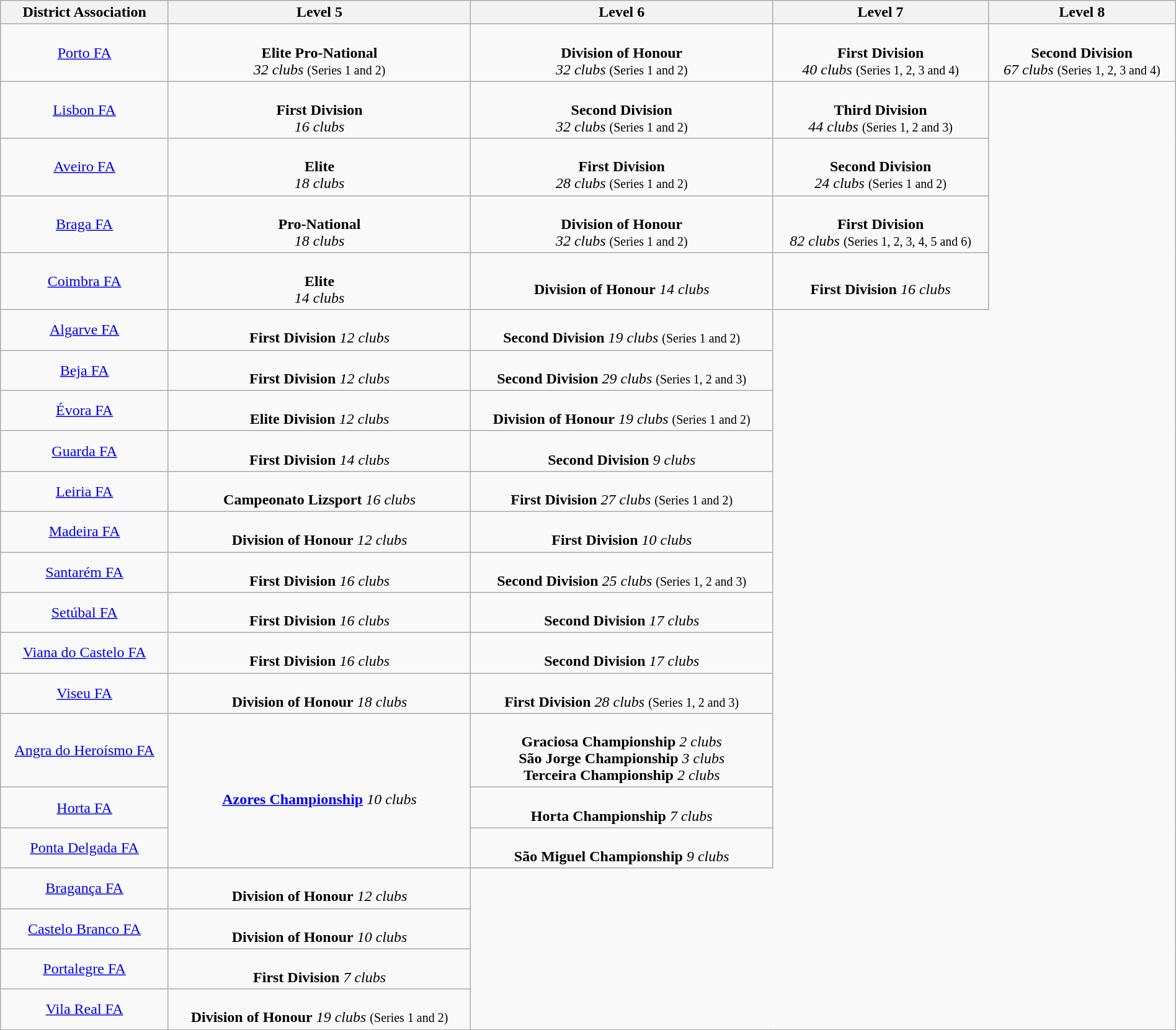<table class="wikitable" style="text-align: center;" width="100%">
<tr>
<th>District Association</th>
<th>Level 5</th>
<th>Level 6</th>
<th>Level 7</th>
<th>Level 8</th>
</tr>
<tr>
<td><a href='#'>Porto FA</a></td>
<td><br><strong>Elite Pro-National</strong><br>
<em>32 clubs</em> <small>(Series 1 and 2)</small></td>
<td><br><strong>Division of Honour</strong><br>
<em>32 clubs</em> <small>(Series 1 and 2)</small></td>
<td><br><strong>First Division</strong><br>
<em>40 clubs</em> <small>(Series 1, 2, 3 and 4)</small></td>
<td><br><strong>Second Division</strong><br>
<em>67 clubs</em> <small>(Series 1, 2, 3 and 4)</small></td>
</tr>
<tr>
<td><a href='#'>Lisbon FA</a></td>
<td><br><strong>First Division</strong><br>
<em>16 clubs</em></td>
<td><br><strong>Second Division</strong><br>
<em>32 clubs</em> <small>(Series 1 and 2)</small></td>
<td><br><strong>Third Division</strong><br>
<em>44 clubs</em> <small>(Series 1, 2 and 3)</small></td>
</tr>
<tr>
<td><a href='#'>Aveiro FA</a></td>
<td><br><strong>Elite</strong><br>
<em>18 clubs</em></td>
<td><br><strong>First Division</strong><br>
<em>28 clubs</em> <small>(Series 1 and 2)</small></td>
<td><br><strong>Second Division</strong><br>
<em>24 clubs</em> <small>(Series 1 and 2)</small></td>
</tr>
<tr>
<td><a href='#'>Braga FA</a></td>
<td><br><strong>Pro-National</strong><br>
<em>18 clubs</em></td>
<td><br><strong>Division of Honour</strong><br>
<em>32 clubs</em> <small>(Series 1 and 2)</small></td>
<td><br><strong>First Division</strong><br>
<em>82 clubs</em> <small>(Series 1, 2, 3, 4, 5 and 6)</small></td>
</tr>
<tr>
<td><a href='#'>Coimbra FA</a></td>
<td><br><strong>Elite</strong><br>
<em>14 clubs</em></td>
<td><br><strong>Division of Honour</strong>
<em>14 clubs</em></td>
<td><br><strong>First Division</strong>
<em>16 clubs</em></td>
</tr>
<tr>
<td><a href='#'>Algarve FA</a></td>
<td><br><strong>First Division</strong>
<em>12 clubs</em></td>
<td><br><strong>Second Division</strong>
<em>19 clubs</em> <small>(Series 1 and 2)</small></td>
</tr>
<tr>
<td><a href='#'>Beja FA</a></td>
<td><br><strong>First Division</strong>
<em>12 clubs</em></td>
<td><br><strong>Second Division</strong>
<em>29 clubs</em> <small>(Series 1, 2 and 3)</small></td>
</tr>
<tr>
<td><a href='#'>Évora FA</a></td>
<td><br><strong>Elite Division</strong>
<em>12 clubs</em></td>
<td><br><strong>Division of Honour</strong>
<em>19 clubs</em> <small>(Series 1 and 2)</small></td>
</tr>
<tr>
<td><a href='#'>Guarda FA</a></td>
<td><br><strong>First Division</strong>
<em>14 clubs</em></td>
<td><br><strong>Second Division</strong>
<em>9 clubs</em></td>
</tr>
<tr>
<td><a href='#'>Leiria FA</a></td>
<td><br><strong>Campeonato Lizsport</strong>
<em>16 clubs</em></td>
<td><br><strong>First Division</strong>
<em>27 clubs</em> <small>(Series 1 and 2)</small></td>
</tr>
<tr>
<td><a href='#'>Madeira FA</a></td>
<td><br><strong>Division of Honour</strong>
<em>12 clubs</em></td>
<td><br><strong>First Division</strong>
<em>10 clubs</em></td>
</tr>
<tr>
<td><a href='#'>Santarém FA</a></td>
<td><br><strong>First Division</strong>
<em>16 clubs</em></td>
<td><br><strong>Second Division</strong>
<em>25 clubs</em> <small>(Series 1, 2 and 3)</small></td>
</tr>
<tr>
<td><a href='#'>Setúbal FA</a></td>
<td><br><strong>First Division</strong>
<em>16 clubs</em></td>
<td><br><strong>Second Division</strong>
<em>17 clubs</em></td>
</tr>
<tr>
<td><a href='#'>Viana do Castelo FA</a></td>
<td><br><strong>First Division</strong>
<em>16 clubs</em></td>
<td><br><strong>Second Division</strong>
<em>17 clubs</em></td>
</tr>
<tr>
<td><a href='#'>Viseu FA</a></td>
<td><br><strong>Division of Honour</strong>
<em>18 clubs</em></td>
<td><br><strong>First Division</strong>
<em>28 clubs</em> <small>(Series 1, 2 and 3)</small></td>
</tr>
<tr>
<td><a href='#'>Angra do Heroísmo FA</a></td>
<td rowspan="3"><br><strong><a href='#'>Azores Championship</a></strong>
<em>10 clubs</em></td>
<td><br><strong>Graciosa Championship</strong>
<em>2 clubs</em><br><strong>São Jorge Championship</strong>
<em>3 clubs</em><br><strong>Terceira Championship</strong>
<em>2 clubs</em></td>
</tr>
<tr>
<td><a href='#'>Horta FA</a></td>
<td><br><strong>Horta Championship</strong>
<em>7 clubs</em></td>
</tr>
<tr>
<td><a href='#'>Ponta Delgada FA</a></td>
<td><br><strong>São Miguel Championship</strong>
<em>9 clubs</em></td>
</tr>
<tr>
<td><a href='#'>Bragança FA</a></td>
<td><br><strong>Division of Honour</strong>
<em>12 clubs</em></td>
</tr>
<tr>
<td><a href='#'>Castelo Branco FA</a></td>
<td><br><strong>Division of Honour</strong>
<em>10 clubs</em></td>
</tr>
<tr>
<td><a href='#'>Portalegre FA</a></td>
<td><br><strong>First Division</strong>
<em>7 clubs</em></td>
</tr>
<tr>
<td><a href='#'>Vila Real FA</a></td>
<td><br><strong>Division of Honour</strong>
<em>19 clubs</em> <small>(Series 1 and 2)</small></td>
</tr>
</table>
